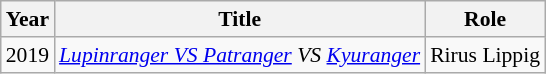<table class="wikitable" style="font-size: 90%;">
<tr>
<th>Year</th>
<th>Title</th>
<th>Role</th>
</tr>
<tr>
<td>2019</td>
<td><em><a href='#'>Lupinranger VS Patranger</a> VS <a href='#'>Kyuranger</a></em></td>
<td>Rirus Lippig</td>
</tr>
</table>
